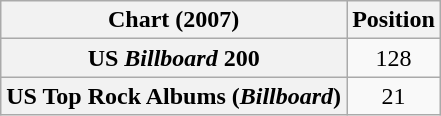<table class="wikitable sortable plainrowheaders" style="text-align:center">
<tr>
<th>Chart (2007)</th>
<th>Position</th>
</tr>
<tr>
<th scope="row">US <em>Billboard</em> 200</th>
<td>128</td>
</tr>
<tr>
<th scope="row">US Top Rock Albums (<em>Billboard</em>)</th>
<td>21</td>
</tr>
</table>
